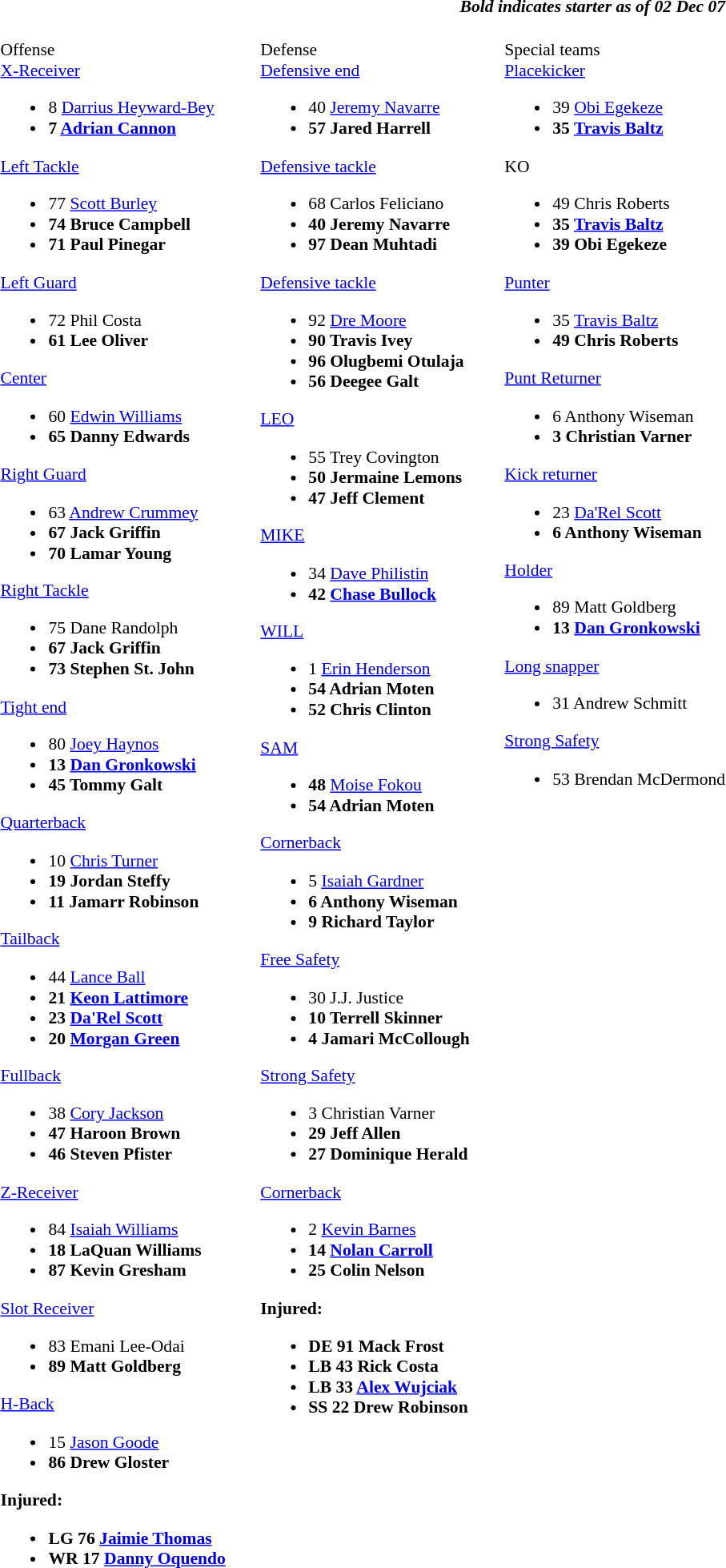<table class="toccolours" style="border-collapse:collapse; font-size:90%;">
<tr>
<td colspan="7" align="center"></td>
</tr>
<tr>
<td colspan=7 align="right"><strong><em>Bold<strong> indicates starter as of 02 Dec 07<em></td>
</tr>
<tr>
<td valign="top"><br></strong>Offense<strong><br></strong><a href='#'>X-Receiver</a><strong><ul><li></strong>8 <a href='#'>Darrius Heyward-Bey</a><strong></li><li>7 <a href='#'>Adrian Cannon</a></li></ul></strong><a href='#'>Left Tackle</a><strong><ul><li></strong>77 <a href='#'>Scott Burley</a><strong></li><li>74 Bruce Campbell</li><li>71 Paul Pinegar</li></ul></strong><a href='#'>Left Guard</a><strong><ul><li></strong>72 Phil Costa<strong></li><li>61 Lee Oliver</li></ul></strong><a href='#'>Center</a><strong><ul><li></strong>60 <a href='#'>Edwin Williams</a><strong></li><li>65 Danny Edwards</li></ul></strong><a href='#'>Right Guard</a><strong><ul><li></strong>63 <a href='#'>Andrew Crummey</a><strong></li><li>67 Jack Griffin</li><li>70 Lamar Young</li></ul></strong><a href='#'>Right Tackle</a><strong><ul><li></strong>75 Dane Randolph<strong></li><li>67 Jack Griffin</li><li>73 Stephen St. John</li></ul></strong><a href='#'>Tight end</a><strong><ul><li></strong>80 <a href='#'>Joey Haynos</a><strong></li><li>13 <a href='#'>Dan Gronkowski</a></li><li>45 Tommy Galt</li></ul></strong><a href='#'>Quarterback</a><strong><ul><li></strong>10 <a href='#'>Chris Turner</a><strong></li><li>19 Jordan Steffy</li><li>11 Jamarr Robinson</li></ul></strong><a href='#'>Tailback</a><strong><ul><li></strong>44 <a href='#'>Lance Ball</a><strong></li><li>21 <a href='#'>Keon Lattimore</a></li><li>23 <a href='#'>Da'Rel Scott</a></li><li>20 <a href='#'>Morgan Green</a></li></ul></strong><a href='#'>Fullback</a><strong><ul><li></strong>38 <a href='#'>Cory Jackson</a><strong></li><li>47 Haroon Brown</li><li>46 Steven Pfister</li></ul></strong><a href='#'>Z-Receiver</a><strong><ul><li></strong>84 <a href='#'>Isaiah Williams</a><strong></li><li>18 LaQuan Williams</li><li>87 Kevin Gresham</li></ul></strong><a href='#'>Slot Receiver</a><strong><ul><li></strong>83 Emani Lee-Odai<strong></li><li>89 Matt Goldberg</li></ul></strong><a href='#'>H-Back</a><strong><ul><li></strong>15 <a href='#'>Jason Goode</a><strong></li><li>86 Drew Gloster</li></ul>Injured:<ul><li>LG 76 <a href='#'>Jaimie Thomas</a></li><li>WR 17 <a href='#'>Danny Oquendo</a></li></ul></td>
<td width="25"> </td>
<td valign="top"><br></strong>Defense<strong><br></strong><a href='#'>Defensive end</a><strong><ul><li></strong>40 <a href='#'>Jeremy Navarre</a><strong></li><li>57 Jared Harrell</li></ul></strong><a href='#'>Defensive tackle</a><strong><ul><li></strong>68 Carlos Feliciano<strong></li><li>40 Jeremy Navarre</li><li>97 Dean Muhtadi</li></ul></strong><a href='#'>Defensive tackle</a><strong><ul><li></strong>92 <a href='#'>Dre Moore</a><strong></li><li>90 Travis Ivey</li><li>96 Olugbemi Otulaja</li><li>56 Deegee Galt</li></ul></strong><a href='#'>LEO</a><strong><ul><li></strong>55 Trey Covington<strong></li><li>50 Jermaine Lemons</li><li>47 Jeff Clement</li></ul></strong><a href='#'>MIKE</a><strong><ul><li></strong>34 <a href='#'>Dave Philistin</a><strong></li><li>42 <a href='#'>Chase Bullock</a></li></ul></strong><a href='#'>WILL</a><strong><ul><li></strong>1 <a href='#'>Erin Henderson</a><strong></li><li>54 Adrian Moten</li><li>52 Chris Clinton</li></ul></strong><a href='#'>SAM</a><strong><ul><li>48 </strong><a href='#'>Moise Fokou</a><strong></li><li>54 Adrian Moten</li></ul></strong><a href='#'>Cornerback</a><strong><ul><li></strong>5 <a href='#'>Isaiah Gardner</a><strong></li><li>6 Anthony Wiseman</li><li>9 Richard Taylor</li></ul></strong><a href='#'>Free Safety</a><strong><ul><li></strong>30 J.J. Justice<strong></li><li>10 Terrell Skinner</li><li>4 Jamari McCollough</li></ul></strong><a href='#'>Strong Safety</a><strong><ul><li></strong>3 Christian Varner<strong></li><li>29 Jeff Allen</li><li>27 Dominique Herald</li></ul></strong><a href='#'>Cornerback</a><strong><ul><li></strong>2 <a href='#'>Kevin Barnes</a><strong></li><li>14 <a href='#'>Nolan Carroll</a></li><li>25 Colin Nelson</li></ul>Injured:<ul><li>DE 91 Mack Frost</li><li>LB 43 Rick Costa</li><li>LB 33 <a href='#'>Alex Wujciak</a></li><li>SS 22 Drew Robinson</li></ul></td>
<td width="25"> </td>
<td valign="top"><br></strong>Special teams<strong><br></strong><a href='#'>Placekicker</a><strong><ul><li></strong>39 <a href='#'>Obi Egekeze</a><strong></li><li>35 <a href='#'>Travis Baltz</a></li></ul></strong>KO<strong><ul><li></strong>49 Chris Roberts<strong></li><li>35 <a href='#'>Travis Baltz</a></li><li>39 Obi Egekeze</li></ul></strong><a href='#'>Punter</a><strong><ul><li></strong>35 <a href='#'>Travis Baltz</a><strong></li><li>49 Chris Roberts</li></ul></strong><a href='#'>Punt Returner</a><strong><ul><li></strong>6 Anthony Wiseman<strong></li><li>3 Christian Varner</li></ul></strong><a href='#'>Kick returner</a><strong><ul><li></strong>23 <a href='#'>Da'Rel Scott</a><strong></li><li>6 Anthony Wiseman</li></ul></strong><a href='#'>Holder</a><strong><ul><li></strong>89 Matt Goldberg<strong></li><li>13 <a href='#'>Dan Gronkowski</a></li></ul></strong><a href='#'>Long snapper</a><strong><ul><li></strong>31 Andrew Schmitt<strong></li></ul></strong><a href='#'>Strong Safety</a><strong><ul><li></strong>53 Brendan McDermond<strong></li></ul></td>
</tr>
<tr>
<td colspan="5" valign="bottom" align="right"><small>     </small></td>
</tr>
</table>
